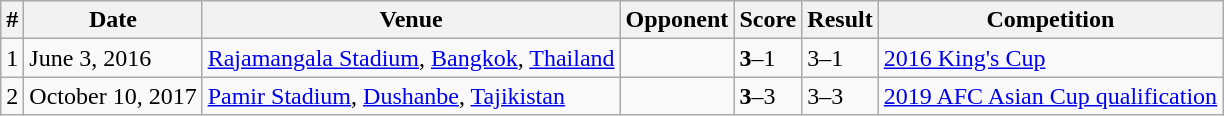<table class="wikitable">
<tr>
<th>#</th>
<th>Date</th>
<th>Venue</th>
<th>Opponent</th>
<th>Score</th>
<th>Result</th>
<th>Competition</th>
</tr>
<tr>
<td>1</td>
<td>June 3, 2016</td>
<td><a href='#'>Rajamangala Stadium</a>, <a href='#'>Bangkok</a>, <a href='#'>Thailand</a></td>
<td></td>
<td><strong>3</strong>–1</td>
<td>3–1</td>
<td><a href='#'>2016 King's Cup</a></td>
</tr>
<tr>
<td>2</td>
<td>October 10, 2017</td>
<td><a href='#'>Pamir Stadium</a>, <a href='#'>Dushanbe</a>, <a href='#'>Tajikistan</a></td>
<td></td>
<td><strong>3</strong>–3</td>
<td>3–3</td>
<td><a href='#'>2019 AFC Asian Cup qualification</a></td>
</tr>
</table>
